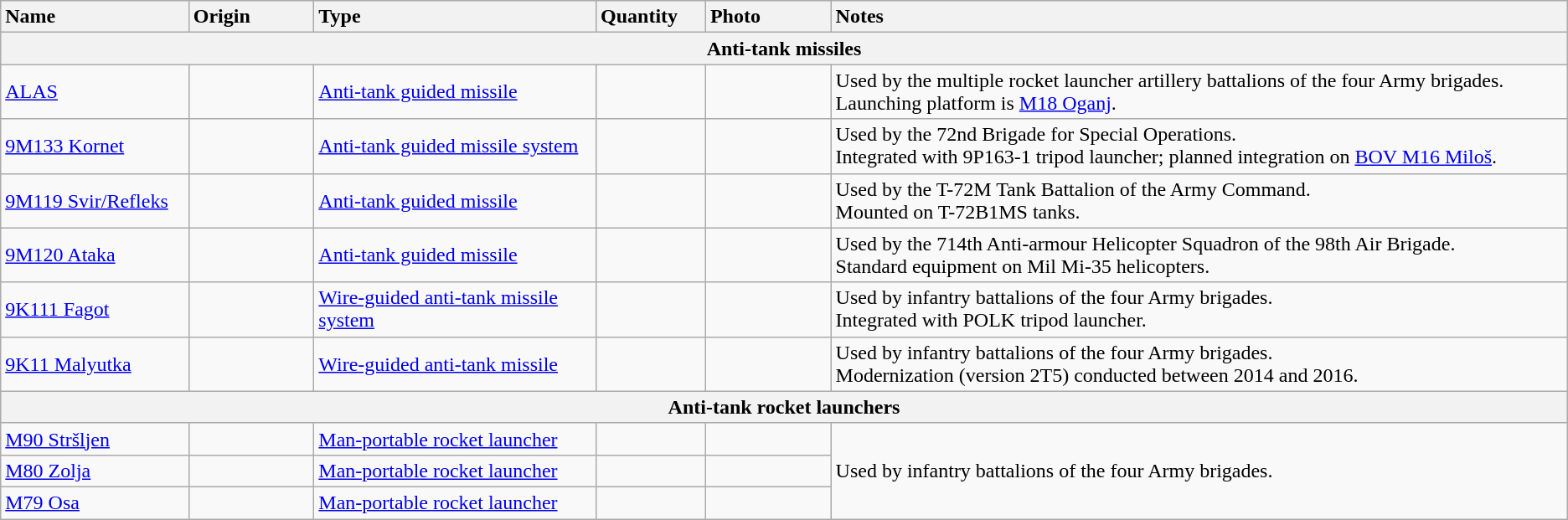<table class="wikitable">
<tr>
<th style="text-align: left; width:12%;">Name</th>
<th style="text-align: left; width:8%;">Origin</th>
<th style="text-align: left; width:18%;">Type</th>
<th style="text-align: left; width:7%;">Quantity</th>
<th style="text-align: left;width:8%;">Photo</th>
<th style="text-align: left;width:47%;">Notes</th>
</tr>
<tr>
<th style="align: center;" colspan="7">Anti-tank missiles</th>
</tr>
<tr>
<td><a href='#'>ALAS</a></td>
<td></td>
<td><a href='#'>Anti-tank guided missile</a></td>
<td></td>
<td></td>
<td>Used by the multiple rocket launcher artillery battalions of the four Army brigades.<br>Launching platform is <a href='#'>M18 Oganj</a>.</td>
</tr>
<tr>
<td><a href='#'>9M133 Kornet</a></td>
<td></td>
<td><a href='#'>Anti-tank guided missile system</a></td>
<td></td>
<td></td>
<td>Used by the 72nd Brigade for Special Operations.<br>Integrated with 9P163-1 tripod launcher; planned integration on <a href='#'>BOV M16 Miloš</a>.</td>
</tr>
<tr>
<td><a href='#'>9M119 Svir/Refleks</a></td>
<td></td>
<td><a href='#'>Anti-tank guided missile</a></td>
<td></td>
<td></td>
<td>Used by the T-72M Tank Battalion of the Army Command.<br>Mounted on T-72B1MS tanks.</td>
</tr>
<tr>
<td><a href='#'>9M120 Ataka</a></td>
<td></td>
<td><a href='#'>Anti-tank guided missile</a></td>
<td></td>
<td></td>
<td>Used by the 714th Anti-armour Helicopter Squadron of the 98th Air Brigade.<br>Standard equipment on Mil Mi-35 helicopters.</td>
</tr>
<tr>
<td><a href='#'>9K111 Fagot</a></td>
<td></td>
<td><a href='#'>Wire-guided anti-tank missile system</a></td>
<td></td>
<td></td>
<td>Used by infantry battalions of the four Army brigades.<br>Integrated with POLK tripod launcher.</td>
</tr>
<tr>
<td><a href='#'>9K11 Malyutka</a></td>
<td></td>
<td><a href='#'>Wire-guided anti-tank missile</a></td>
<td></td>
<td></td>
<td>Used by infantry battalions of the four Army brigades.<br>Modernization (version 2T5) conducted between 2014 and 2016.</td>
</tr>
<tr>
<th style="align: center;" colspan="7">Anti-tank rocket launchers</th>
</tr>
<tr>
<td><a href='#'>M90 Stršljen</a></td>
<td></td>
<td><a href='#'>Man-portable rocket launcher</a></td>
<td></td>
<td></td>
<td rowspan="3">Used by infantry battalions of the four Army brigades.</td>
</tr>
<tr>
<td><a href='#'>M80 Zolja</a></td>
<td></td>
<td><a href='#'>Man-portable rocket launcher</a></td>
<td></td>
<td></td>
</tr>
<tr>
<td><a href='#'>M79 Osa</a></td>
<td></td>
<td><a href='#'>Man-portable rocket launcher</a></td>
<td></td>
<td></td>
</tr>
</table>
